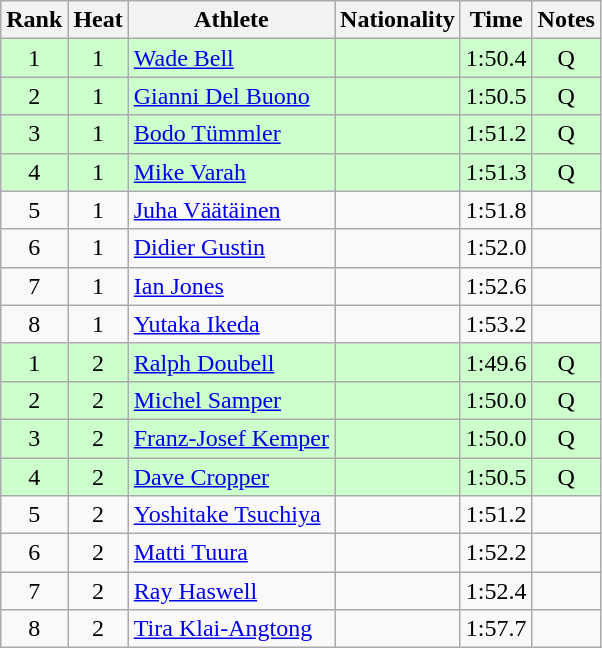<table class="wikitable sortable" style="text-align:center">
<tr>
<th>Rank</th>
<th>Heat</th>
<th>Athlete</th>
<th>Nationality</th>
<th>Time</th>
<th>Notes</th>
</tr>
<tr bgcolor=ccffcc>
<td>1</td>
<td>1</td>
<td align=left><a href='#'>Wade Bell</a></td>
<td align=left></td>
<td>1:50.4</td>
<td>Q</td>
</tr>
<tr bgcolor=ccffcc>
<td>2</td>
<td>1</td>
<td align=left><a href='#'>Gianni Del Buono</a></td>
<td align=left></td>
<td>1:50.5</td>
<td>Q</td>
</tr>
<tr bgcolor=ccffcc>
<td>3</td>
<td>1</td>
<td align=left><a href='#'>Bodo Tümmler</a></td>
<td align=left></td>
<td>1:51.2</td>
<td>Q</td>
</tr>
<tr bgcolor=ccffcc>
<td>4</td>
<td>1</td>
<td align=left><a href='#'>Mike Varah</a></td>
<td align=left></td>
<td>1:51.3</td>
<td>Q</td>
</tr>
<tr>
<td>5</td>
<td>1</td>
<td align=left><a href='#'>Juha Väätäinen</a></td>
<td align=left></td>
<td>1:51.8</td>
<td></td>
</tr>
<tr>
<td>6</td>
<td>1</td>
<td align=left><a href='#'>Didier Gustin</a></td>
<td align=left></td>
<td>1:52.0</td>
<td></td>
</tr>
<tr>
<td>7</td>
<td>1</td>
<td align=left><a href='#'>Ian Jones</a></td>
<td align=left></td>
<td>1:52.6</td>
<td></td>
</tr>
<tr>
<td>8</td>
<td>1</td>
<td align=left><a href='#'>Yutaka Ikeda</a></td>
<td align=left></td>
<td>1:53.2</td>
<td></td>
</tr>
<tr bgcolor=ccffcc>
<td>1</td>
<td>2</td>
<td align=left><a href='#'>Ralph Doubell</a></td>
<td align=left></td>
<td>1:49.6</td>
<td>Q</td>
</tr>
<tr bgcolor=ccffcc>
<td>2</td>
<td>2</td>
<td align=left><a href='#'>Michel Samper</a></td>
<td align=left></td>
<td>1:50.0</td>
<td>Q</td>
</tr>
<tr bgcolor=ccffcc>
<td>3</td>
<td>2</td>
<td align=left><a href='#'>Franz-Josef Kemper</a></td>
<td align=left></td>
<td>1:50.0</td>
<td>Q</td>
</tr>
<tr bgcolor=ccffcc>
<td>4</td>
<td>2</td>
<td align=left><a href='#'>Dave Cropper</a></td>
<td align=left></td>
<td>1:50.5</td>
<td>Q</td>
</tr>
<tr>
<td>5</td>
<td>2</td>
<td align=left><a href='#'>Yoshitake Tsuchiya</a></td>
<td align=left></td>
<td>1:51.2</td>
<td></td>
</tr>
<tr>
<td>6</td>
<td>2</td>
<td align=left><a href='#'>Matti Tuura</a></td>
<td align=left></td>
<td>1:52.2</td>
<td></td>
</tr>
<tr>
<td>7</td>
<td>2</td>
<td align=left><a href='#'>Ray Haswell</a></td>
<td align=left></td>
<td>1:52.4</td>
<td></td>
</tr>
<tr>
<td>8</td>
<td>2</td>
<td align=left><a href='#'>Tira Klai-Angtong</a></td>
<td align=left></td>
<td>1:57.7</td>
<td></td>
</tr>
</table>
